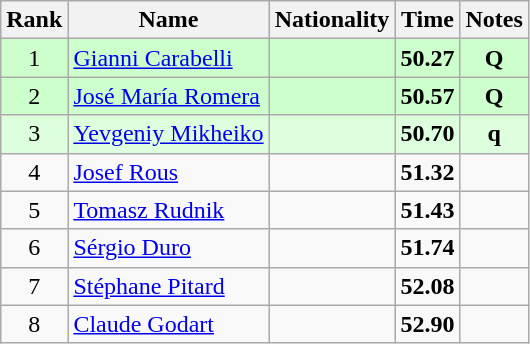<table class="wikitable sortable" style="text-align:center">
<tr>
<th>Rank</th>
<th>Name</th>
<th>Nationality</th>
<th>Time</th>
<th>Notes</th>
</tr>
<tr bgcolor=ccffcc>
<td>1</td>
<td align=left><a href='#'>Gianni Carabelli</a></td>
<td align=left></td>
<td><strong>50.27</strong></td>
<td><strong>Q</strong></td>
</tr>
<tr bgcolor=ccffcc>
<td>2</td>
<td align=left><a href='#'>José María Romera</a></td>
<td align=left></td>
<td><strong>50.57</strong></td>
<td><strong>Q</strong></td>
</tr>
<tr bgcolor=ddffdd>
<td>3</td>
<td align=left><a href='#'>Yevgeniy Mikheiko</a></td>
<td align=left></td>
<td><strong>50.70</strong></td>
<td><strong>q</strong></td>
</tr>
<tr>
<td>4</td>
<td align=left><a href='#'>Josef Rous</a></td>
<td align=left></td>
<td><strong>51.32</strong></td>
<td></td>
</tr>
<tr>
<td>5</td>
<td align=left><a href='#'>Tomasz Rudnik</a></td>
<td align=left></td>
<td><strong>51.43</strong></td>
<td></td>
</tr>
<tr>
<td>6</td>
<td align=left><a href='#'>Sérgio Duro</a></td>
<td align=left></td>
<td><strong>51.74</strong></td>
<td></td>
</tr>
<tr>
<td>7</td>
<td align=left><a href='#'>Stéphane Pitard</a></td>
<td align=left></td>
<td><strong>52.08</strong></td>
<td></td>
</tr>
<tr>
<td>8</td>
<td align=left><a href='#'>Claude Godart</a></td>
<td align=left></td>
<td><strong>52.90</strong></td>
<td></td>
</tr>
</table>
